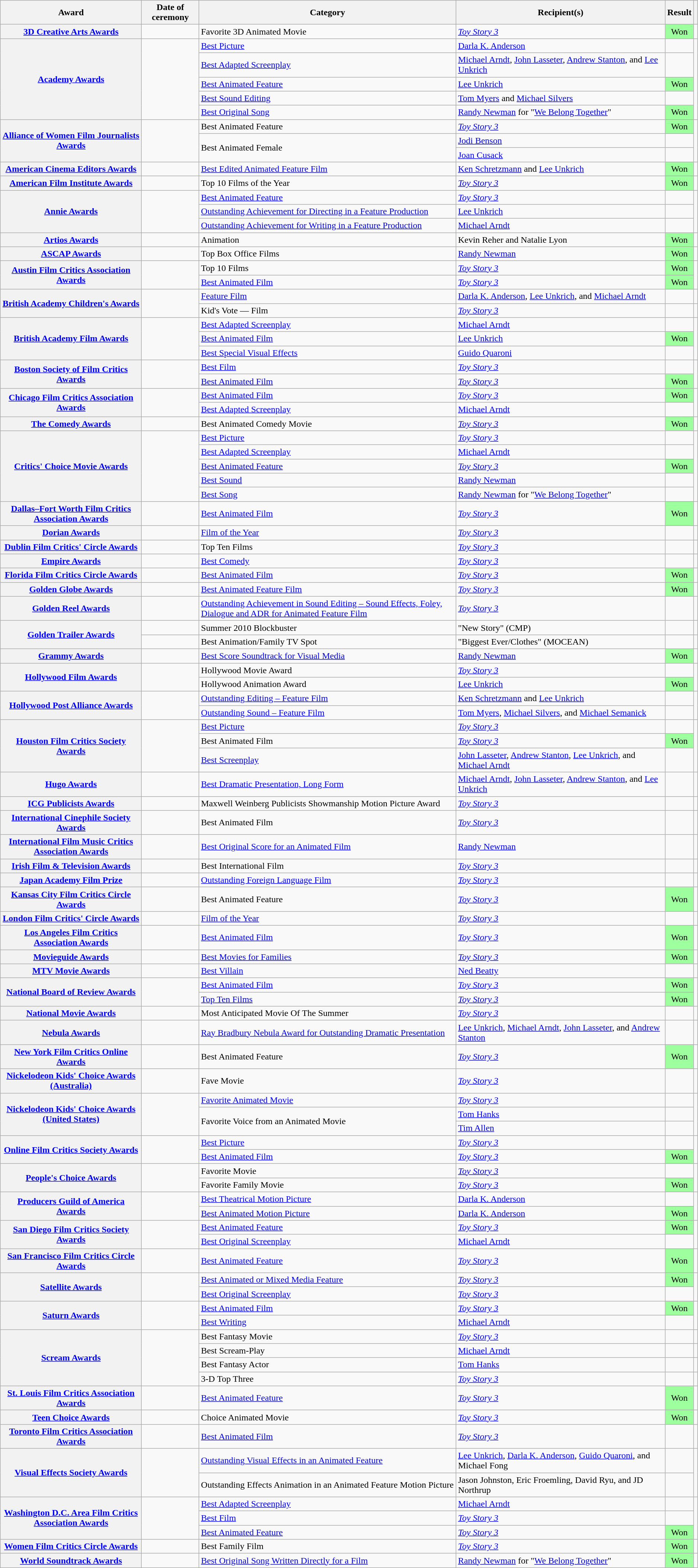<table class="wikitable sortable plainrowheaders" style="width: 99%;">
<tr>
<th scope="col">Award</th>
<th scope="col">Date of ceremony</th>
<th scope="col">Category</th>
<th scope="col" style="width:30%;">Recipient(s)</th>
<th scope="col">Result</th>
<th scope="col" class="unsortable"></th>
</tr>
<tr>
<th scope="row"><a href='#'>3D Creative Arts Awards</a></th>
<td></td>
<td>Favorite 3D Animated Movie</td>
<td><em><a href='#'>Toy Story 3</a></em></td>
<td style="background:#9EFF9E;color:#000;vertical-align:middle;text-align:center;" class="yes table-yes2 notheme">Won</td>
<td style="text-align:center;"></td>
</tr>
<tr>
<th scope="rowgroup" rowspan="5"><a href='#'>Academy Awards</a></th>
<td rowspan="5"><a href='#'></a></td>
<td><a href='#'>Best Picture</a></td>
<td data-sort-value="Anderson, Darla K."><a href='#'>Darla K. Anderson</a></td>
<td></td>
<td rowspan="5" style="text-align:center;"><br></td>
</tr>
<tr>
<td><a href='#'>Best Adapted Screenplay</a></td>
<td data-sort-value="Arndt, Michael; Lasseter, John; Stanton, Andrew; and Unkrich, Lee"><a href='#'>Michael Arndt</a>, <a href='#'>John Lasseter</a>, <a href='#'>Andrew Stanton</a>, and <a href='#'>Lee Unkrich</a></td>
<td></td>
</tr>
<tr>
<td><a href='#'>Best Animated Feature</a></td>
<td data-sort-value="Unkrich, Lee"><a href='#'>Lee Unkrich</a></td>
<td style="background:#9EFF9E;color:#000;vertical-align:middle;text-align:center;" class="yes table-yes2 notheme">Won</td>
</tr>
<tr>
<td><a href='#'>Best Sound Editing</a></td>
<td data-sort-value="Myers, Tom and Silvers, Michael"><a href='#'>Tom Myers</a> and <a href='#'>Michael Silvers</a></td>
<td></td>
</tr>
<tr>
<td><a href='#'>Best Original Song</a></td>
<td data-sort-value="Newman, Randy"><a href='#'>Randy Newman</a> for "<a href='#'>We Belong Together</a>"</td>
<td style="background:#9EFF9E;color:#000;vertical-align:middle;text-align:center;" class="yes table-yes2 notheme">Won</td>
</tr>
<tr>
<th scope="rowgroup" rowspan="3"><a href='#'>Alliance of Women Film Journalists Awards</a></th>
<td rowspan="3"></td>
<td>Best Animated Feature</td>
<td><em><a href='#'>Toy Story 3</a></em></td>
<td style="background:#9EFF9E;color:#000;vertical-align:middle;text-align:center;" class="yes table-yes2 notheme">Won</td>
<td rowspan="3" style="text-align:center;"><br></td>
</tr>
<tr>
<td rowspan="2">Best Animated Female</td>
<td data-sort-value="Benson, Jodi"><a href='#'>Jodi Benson</a></td>
<td></td>
</tr>
<tr>
<td data-sort-value="Cusack, Joan"><a href='#'>Joan Cusack</a></td>
<td></td>
</tr>
<tr>
<th scope="row"><a href='#'>American Cinema Editors Awards</a></th>
<td><a href='#'></a></td>
<td><a href='#'>Best Edited Animated Feature Film</a></td>
<td data-sort-value="Schretzmann, Ken and Unkrich, Lee"><a href='#'>Ken Schretzmann</a> and <a href='#'>Lee Unkrich</a></td>
<td style="background:#9EFF9E;color:#000;vertical-align:middle;text-align:center;" class="yes table-yes2 notheme">Won</td>
<td style="text-align:center;"><br></td>
</tr>
<tr>
<th scope="row"><a href='#'>American Film Institute Awards</a></th>
<td><a href='#'></a></td>
<td>Top 10 Films of the Year</td>
<td><em><a href='#'>Toy Story 3</a></em></td>
<td style="background:#9EFF9E;color:#000;vertical-align:middle;text-align:center;" class="yes table-yes2 notheme">Won</td>
<td style="text-align:center;"></td>
</tr>
<tr>
<th scope="rowgroup" rowspan="3"><a href='#'>Annie Awards</a></th>
<td rowspan="3"><a href='#'></a></td>
<td><a href='#'>Best Animated Feature</a></td>
<td><em><a href='#'>Toy Story 3</a></em></td>
<td></td>
<td rowspan="3" style="text-align:center;"><br></td>
</tr>
<tr>
<td><a href='#'>Outstanding Achievement for Directing in a Feature Production</a></td>
<td data-sort-value="Unkrich, Lee"><a href='#'>Lee Unkrich</a></td>
<td></td>
</tr>
<tr>
<td><a href='#'>Outstanding Achievement for Writing in a Feature Production</a></td>
<td data-sort-value="Arndt, Michael"><a href='#'>Michael Arndt</a></td>
<td></td>
</tr>
<tr>
<th scope="row"><a href='#'>Artios Awards</a></th>
<td></td>
<td>Animation</td>
<td data-sort-value="Reher, Kevin and Lyon, Natalie">Kevin Reher and Natalie Lyon</td>
<td style="background:#9EFF9E;color:#000;vertical-align:middle;text-align:center;" class="yes table-yes2 notheme">Won</td>
<td style="text-align:center;"><br></td>
</tr>
<tr>
<th scope="row"><a href='#'>ASCAP Awards</a></th>
<td></td>
<td>Top Box Office Films</td>
<td data-sort-value="Newman, Randy"><a href='#'>Randy Newman</a></td>
<td style="background:#9EFF9E;color:#000;vertical-align:middle;text-align:center;" class="yes table-yes2 notheme">Won</td>
<td style="text-align:center;"></td>
</tr>
<tr>
<th scope="rowgroup" rowspan="2"><a href='#'>Austin Film Critics Association Awards</a></th>
<td rowspan="2"><a href='#'></a></td>
<td>Top 10 Films</td>
<td><em><a href='#'>Toy Story 3</a></em></td>
<td style="background:#9EFF9E;color:#000;vertical-align:middle;text-align:center;" class="yes table-yes2 notheme">Won</td>
<td rowspan="2" style="text-align:center;"></td>
</tr>
<tr>
<td><a href='#'>Best Animated Film</a></td>
<td><em><a href='#'>Toy Story 3</a></em></td>
<td style="background:#9EFF9E;color:#000;vertical-align:middle;text-align:center;" class="yes table-yes2 notheme">Won</td>
</tr>
<tr>
<th scope="row" rowspan="2"><a href='#'>British Academy Children's Awards</a></th>
<td rowspan="2"></td>
<td><a href='#'>Feature Film</a></td>
<td data-sort-value="Anderson, Darla K.; Unkrich, Lee; and Arndt, Michael"><a href='#'>Darla K. Anderson</a>, <a href='#'>Lee Unkrich</a>, and <a href='#'>Michael Arndt</a></td>
<td></td>
<td style="text-align:center;"><br></td>
</tr>
<tr>
<td>Kid's Vote — Film</td>
<td><em><a href='#'>Toy Story 3</a></em></td>
<td></td>
<td style="text-align:center;"></td>
</tr>
<tr>
<th scope="rowgroup" rowspan="3"><a href='#'>British Academy Film Awards</a></th>
<td rowspan="3"><a href='#'></a></td>
<td><a href='#'>Best Adapted Screenplay</a></td>
<td data-sort-value="Arndt, Michael"><a href='#'>Michael Arndt</a></td>
<td></td>
<td rowspan="3" style="text-align:center;"><br></td>
</tr>
<tr>
<td><a href='#'>Best Animated Film</a></td>
<td data-sort-value="Unkrich, Lee"><a href='#'>Lee Unkrich</a></td>
<td style="background:#9EFF9E;color:#000;vertical-align:middle;text-align:center;" class="yes table-yes2 notheme">Won</td>
</tr>
<tr>
<td><a href='#'>Best Special Visual Effects</a></td>
<td data-sort-value="Quaroni, Guido"><a href='#'>Guido Quaroni</a></td>
<td></td>
</tr>
<tr>
<th scope="rowgroup" rowspan="2"><a href='#'>Boston Society of Film Critics Awards</a></th>
<td rowspan="2"><a href='#'></a></td>
<td><a href='#'>Best Film</a></td>
<td><em><a href='#'>Toy Story 3</a></em></td>
<td></td>
<td rowspan="2" style="text-align:center;"></td>
</tr>
<tr>
<td><a href='#'>Best Animated Film</a></td>
<td><em><a href='#'>Toy Story 3</a></em></td>
<td style="background:#9EFF9E;color:#000;vertical-align:middle;text-align:center;" class="yes table-yes2 notheme">Won</td>
</tr>
<tr>
<th scope="rowgroup" rowspan="2"><a href='#'>Chicago Film Critics Association Awards</a></th>
<td rowspan="2"><a href='#'></a></td>
<td><a href='#'>Best Animated Film</a></td>
<td><em><a href='#'>Toy Story 3</a></em></td>
<td style="background:#9EFF9E;color:#000;vertical-align:middle;text-align:center;" class="yes table-yes2 notheme">Won</td>
<td rowspan="2" style="text-align:center;"></td>
</tr>
<tr>
<td><a href='#'>Best Adapted Screenplay</a></td>
<td data-sort-value="Arndt, Michael"><a href='#'>Michael Arndt</a></td>
<td></td>
</tr>
<tr>
<th scope="row" data-sort-value="Comedy Awards, The"><a href='#'>The Comedy Awards</a></th>
<td></td>
<td>Best Animated Comedy Movie</td>
<td><em><a href='#'>Toy Story 3</a></em></td>
<td style="background:#9EFF9E;color:#000;vertical-align:middle;text-align:center;" class="yes table-yes2 notheme">Won</td>
<td style="text-align:center;"><br></td>
</tr>
<tr>
<th scope="rowgroup" rowspan="5"><a href='#'>Critics' Choice Movie Awards</a></th>
<td rowspan="5"><a href='#'></a></td>
<td><a href='#'>Best Picture</a></td>
<td><em><a href='#'>Toy Story 3</a></em></td>
<td></td>
<td rowspan="5" style="text-align:center;"></td>
</tr>
<tr>
<td><a href='#'>Best Adapted Screenplay</a></td>
<td data-sort-value="Arndt, Michael"><a href='#'>Michael Arndt</a></td>
<td></td>
</tr>
<tr>
<td><a href='#'>Best Animated Feature</a></td>
<td><em><a href='#'>Toy Story 3</a></em></td>
<td style="background:#9EFF9E;color:#000;vertical-align:middle;text-align:center;" class="yes table-yes2 notheme">Won</td>
</tr>
<tr>
<td><a href='#'>Best Sound</a></td>
<td data-sort-value="Newman, Randy"><a href='#'>Randy Newman</a></td>
<td></td>
</tr>
<tr>
<td><a href='#'>Best Song</a></td>
<td data-sort-value="Newman, Randy"><a href='#'>Randy Newman</a> for "<a href='#'>We Belong Together</a>"</td>
<td></td>
</tr>
<tr>
<th scope="row"><a href='#'>Dallas–Fort Worth Film Critics Association Awards</a></th>
<td><a href='#'></a></td>
<td><a href='#'>Best Animated Film</a></td>
<td><em><a href='#'>Toy Story 3</a></em></td>
<td style="background:#9EFF9E;color:#000;vertical-align:middle;text-align:center;" class="yes table-yes2 notheme">Won</td>
<td style="text-align:center;"></td>
</tr>
<tr>
<th scope="row"><a href='#'>Dorian Awards</a></th>
<td></td>
<td><a href='#'>Film of the Year</a></td>
<td><em><a href='#'>Toy Story 3</a></em></td>
<td></td>
<td style="text-align:center;"><br></td>
</tr>
<tr>
<th scope="row"><a href='#'>Dublin Film Critics' Circle Awards</a></th>
<td></td>
<td>Top Ten Films</td>
<td><em><a href='#'>Toy Story 3</a></em></td>
<td></td>
<td style="text-align:center;"></td>
</tr>
<tr>
<th scope="row"><a href='#'>Empire Awards</a></th>
<td><a href='#'></a></td>
<td><a href='#'>Best Comedy</a></td>
<td><em><a href='#'>Toy Story 3</a></em></td>
<td></td>
<td style="text-align:center;"></td>
</tr>
<tr>
<th scope="row"><a href='#'>Florida Film Critics Circle Awards</a></th>
<td><a href='#'></a></td>
<td><a href='#'>Best Animated Film</a></td>
<td><em><a href='#'>Toy Story 3</a></em></td>
<td style="background:#9EFF9E;color:#000;vertical-align:middle;text-align:center;" class="yes table-yes2 notheme">Won</td>
<td style="text-align:center;"></td>
</tr>
<tr>
<th scope="row"><a href='#'>Golden Globe Awards</a></th>
<td><a href='#'></a></td>
<td><a href='#'>Best Animated Feature Film</a></td>
<td><em><a href='#'>Toy Story 3</a></em></td>
<td style="background:#9EFF9E;color:#000;vertical-align:middle;text-align:center;" class="yes table-yes2 notheme">Won</td>
<td style="text-align:center;"></td>
</tr>
<tr>
<th scope="row"><a href='#'>Golden Reel Awards</a></th>
<td></td>
<td><a href='#'>Outstanding Achievement in Sound Editing – Sound Effects, Foley, Dialogue and ADR for Animated Feature Film</a></td>
<td><em><a href='#'>Toy Story 3</a></em></td>
<td></td>
<td style="text-align:center;"><br></td>
</tr>
<tr>
<th scope="rowgroup" rowspan="2"><a href='#'>Golden Trailer Awards</a></th>
<td></td>
<td>Summer 2010 Blockbuster</td>
<td data-sort-value="New Story">"New Story" (CMP)</td>
<td></td>
<td style="text-align:center;"></td>
</tr>
<tr>
<td></td>
<td>Best Animation/Family TV Spot</td>
<td data-sort-value="Biggest Ever/Clothes">"Biggest Ever/Clothes" (MOCEAN)</td>
<td></td>
<td style="text-align:center;"></td>
</tr>
<tr>
<th scope="row"><a href='#'>Grammy Awards</a></th>
<td><a href='#'></a></td>
<td><a href='#'>Best Score Soundtrack for Visual Media</a></td>
<td data-sort-value="Newman, Randy"><a href='#'>Randy Newman</a></td>
<td style="background:#9EFF9E;color:#000;vertical-align:middle;text-align:center;" class="yes table-yes2 notheme">Won</td>
<td style="text-align:center;"></td>
</tr>
<tr>
<th scope="rowgroup" rowspan="2"><a href='#'>Hollywood Film Awards</a></th>
<td rowspan="2"></td>
<td>Hollywood Movie Award</td>
<td><em><a href='#'>Toy Story 3</a></em></td>
<td></td>
<td rowspan="2" style="text-align:center;"><br></td>
</tr>
<tr>
<td>Hollywood Animation Award</td>
<td data-sort-value="Unkrich, Lee"><a href='#'>Lee Unkrich</a></td>
<td style="background:#9EFF9E;color:#000;vertical-align:middle;text-align:center;" class="yes table-yes2 notheme">Won</td>
</tr>
<tr>
<th scope="rowgroup" rowspan="2"><a href='#'>Hollywood Post Alliance Awards</a></th>
<td rowspan="2"></td>
<td><a href='#'>Outstanding Editing – Feature Film</a></td>
<td data-sort-value="Schretzmann, Ken and Unkrich, Lee"><a href='#'>Ken Schretzmann</a> and <a href='#'>Lee Unkrich</a></td>
<td></td>
<td rowspan="2" style="text-align:center;"><br></td>
</tr>
<tr>
<td><a href='#'>Outstanding Sound – Feature Film</a></td>
<td data-sort-value="Myers, Tom; Silvers, Michael; and Semanick, Michael"><a href='#'>Tom Myers</a>, <a href='#'>Michael Silvers</a>, and <a href='#'>Michael Semanick</a></td>
<td></td>
</tr>
<tr>
<th scope="rowgroup" rowspan="3"><a href='#'>Houston Film Critics Society Awards</a></th>
<td rowspan="3"><a href='#'></a></td>
<td><a href='#'>Best Picture</a></td>
<td><em><a href='#'>Toy Story 3</a></em></td>
<td></td>
<td rowspan="3" style="text-align:center;"></td>
</tr>
<tr>
<td>Best Animated Film</td>
<td><em><a href='#'>Toy Story 3</a></em></td>
<td style="background:#9EFF9E;color:#000;vertical-align:middle;text-align:center;" class="yes table-yes2 notheme">Won</td>
</tr>
<tr>
<td><a href='#'>Best Screenplay</a></td>
<td data-sort-value="Lasseter, John; Stanton, Andrew; Unkrich, Lee; and Arndt, Michael"><a href='#'>John Lasseter</a>, <a href='#'>Andrew Stanton</a>, <a href='#'>Lee Unkrich</a>, and <a href='#'>Michael Arndt</a></td>
<td></td>
</tr>
<tr>
<th scope="row"><a href='#'>Hugo Awards</a></th>
<td></td>
<td><a href='#'>Best Dramatic Presentation, Long Form</a></td>
<td data-sort-value="Arndt, Michael; Lasseter, John; Stanton, Andrew; and Unkrich, Lee"><a href='#'>Michael Arndt</a>, <a href='#'>John Lasseter</a>, <a href='#'>Andrew Stanton</a>, and <a href='#'>Lee Unkrich</a></td>
<td></td>
<td style="text-align:center;"><br></td>
</tr>
<tr>
<th scope="row"><a href='#'>ICG Publicists Awards</a></th>
<td></td>
<td>Maxwell Weinberg Publicists Showmanship Motion Picture Award</td>
<td><em><a href='#'>Toy Story 3</a></em></td>
<td></td>
<td style="text-align:center;"><br></td>
</tr>
<tr>
<th scope="row"><a href='#'>International Cinephile Society Awards</a></th>
<td></td>
<td>Best Animated Film</td>
<td><em><a href='#'>Toy Story 3</a></em></td>
<td></td>
<td style="text-align:center;"><br></td>
</tr>
<tr>
<th scope="row"><a href='#'>International Film Music Critics Association Awards</a></th>
<td></td>
<td><a href='#'>Best Original Score for an Animated Film</a></td>
<td data-sort-value="Newman, Randy"><a href='#'>Randy Newman</a></td>
<td></td>
<td style="text-align:center;"><br></td>
</tr>
<tr>
<th scope="row"><a href='#'>Irish Film & Television Awards</a></th>
<td><a href='#'></a></td>
<td>Best International Film</td>
<td><em><a href='#'>Toy Story 3</a></em></td>
<td></td>
<td style="text-align:center;"></td>
</tr>
<tr>
<th scope="row"><a href='#'>Japan Academy Film Prize</a></th>
<td><a href='#'></a></td>
<td><a href='#'>Outstanding Foreign Language Film</a></td>
<td><em><a href='#'>Toy Story 3</a></em></td>
<td></td>
<td style="text-align:center;"><br></td>
</tr>
<tr>
<th scope="row"><a href='#'>Kansas City Film Critics Circle Awards</a></th>
<td></td>
<td>Best Animated Feature</td>
<td><em><a href='#'>Toy Story 3</a></em></td>
<td style="background:#9EFF9E;color:#000;vertical-align:middle;text-align:center;" class="yes table-yes2 notheme">Won</td>
<td style="text-align:center;"></td>
</tr>
<tr>
<th scope="row"><a href='#'>London Film Critics' Circle Awards</a></th>
<td><a href='#'></a></td>
<td><a href='#'>Film of the Year</a></td>
<td><em><a href='#'>Toy Story 3</a></em></td>
<td></td>
<td style="text-align:center;"></td>
</tr>
<tr>
<th scope="row"><a href='#'>Los Angeles Film Critics Association Awards</a></th>
<td><a href='#'></a></td>
<td><a href='#'>Best Animated Film</a></td>
<td><em><a href='#'>Toy Story 3</a></em></td>
<td style="background:#9EFF9E;color:#000;vertical-align:middle;text-align:center;" class="yes table-yes2 notheme">Won</td>
<td style="text-align:center;"></td>
</tr>
<tr>
<th scope="row"><a href='#'>Movieguide Awards</a></th>
<td></td>
<td><a href='#'>Best Movies for Families</a></td>
<td><em><a href='#'>Toy Story 3</a></em></td>
<td style="background:#9EFF9E;color:#000;vertical-align:middle;text-align:center;" class="yes table-yes2 notheme">Won</td>
<td style="text-align:center;"><br></td>
</tr>
<tr>
<th scope="row"><a href='#'>MTV Movie Awards</a></th>
<td><a href='#'></a></td>
<td><a href='#'>Best Villain</a></td>
<td data-sort-value="Beatty, Ned"><a href='#'>Ned Beatty</a></td>
<td></td>
<td style="text-align:center;"><br></td>
</tr>
<tr>
<th scope="rowgroup" rowspan="2"><a href='#'>National Board of Review Awards</a></th>
<td rowspan="2"><a href='#'></a></td>
<td><a href='#'>Best Animated Film</a></td>
<td><em><a href='#'>Toy Story 3</a></em></td>
<td style="background:#9EFF9E;color:#000;vertical-align:middle;text-align:center;" class="yes table-yes2 notheme">Won</td>
<td rowspan="2" style="text-align:center;"></td>
</tr>
<tr>
<td><a href='#'>Top Ten Films</a></td>
<td><em><a href='#'>Toy Story 3</a></em></td>
<td style="background:#9EFF9E;color:#000;vertical-align:middle;text-align:center;" class="yes table-yes2 notheme">Won</td>
</tr>
<tr>
<th scope="row"><a href='#'>National Movie Awards</a></th>
<td></td>
<td>Most Anticipated Movie Of The Summer</td>
<td><em><a href='#'>Toy Story 3</a></em></td>
<td></td>
<td style="text-align:center;"><br></td>
</tr>
<tr>
<th scope="row"><a href='#'>Nebula Awards</a></th>
<td></td>
<td><a href='#'>Ray Bradbury Nebula Award for Outstanding Dramatic Presentation</a></td>
<td data-sort-value="Unkrich, Lee; Arndt, Michael; Lasseter, John; and Stanton, Andrew"><a href='#'>Lee Unkrich</a>, <a href='#'>Michael Arndt</a>, <a href='#'>John Lasseter</a>, and <a href='#'>Andrew Stanton</a></td>
<td></td>
<td style="text-align:center;"><br></td>
</tr>
<tr>
<th scope="row"><a href='#'>New York Film Critics Online Awards</a></th>
<td><a href='#'></a></td>
<td>Best Animated Feature</td>
<td><em><a href='#'>Toy Story 3</a></em></td>
<td style="background:#9EFF9E;color:#000;vertical-align:middle;text-align:center;" class="yes table-yes2 notheme">Won</td>
<td style="text-align:center;"></td>
</tr>
<tr>
<th scope="row"><a href='#'>Nickelodeon Kids' Choice Awards (Australia)</a></th>
<td><a href='#'></a></td>
<td>Fave Movie</td>
<td><em><a href='#'>Toy Story 3</a></em></td>
<td></td>
<td style="text-align:center;"><br></td>
</tr>
<tr>
<th scope="rowgroup" rowspan="3"><a href='#'>Nickelodeon Kids' Choice Awards (United States)</a></th>
<td rowspan="3"><a href='#'></a></td>
<td><a href='#'>Favorite Animated Movie</a></td>
<td><em><a href='#'>Toy Story 3</a></em></td>
<td></td>
<td rowspan="3" style="text-align:center;"><br></td>
</tr>
<tr>
<td rowspan="2">Favorite Voice from an Animated Movie</td>
<td data-sort-value="Hanks, Tom"><a href='#'>Tom Hanks</a></td>
<td></td>
</tr>
<tr>
<td data-sort-value="Allen, Tim"><a href='#'>Tim Allen</a></td>
<td></td>
</tr>
<tr>
<th scope="rowgroup" rowspan="2"><a href='#'>Online Film Critics Society Awards</a></th>
<td rowspan="2"><a href='#'></a></td>
<td><a href='#'>Best Picture</a></td>
<td><em><a href='#'>Toy Story 3</a></em></td>
<td></td>
<td rowspan="2" style="text-align:center;"><br></td>
</tr>
<tr>
<td><a href='#'>Best Animated Film</a></td>
<td><em><a href='#'>Toy Story 3</a></em></td>
<td style="background:#9EFF9E;color:#000;vertical-align:middle;text-align:center;" class="yes table-yes2 notheme">Won</td>
</tr>
<tr>
<th scope="rowgroup" rowspan="2"><a href='#'>People's Choice Awards</a></th>
<td rowspan="2"><a href='#'></a></td>
<td>Favorite Movie</td>
<td><em><a href='#'>Toy Story 3</a></em></td>
<td></td>
<td rowspan="2" style="text-align:center;"><br></td>
</tr>
<tr>
<td>Favorite Family Movie</td>
<td><em><a href='#'>Toy Story 3</a></em></td>
<td style="background:#9EFF9E;color:#000;vertical-align:middle;text-align:center;" class="yes table-yes2 notheme">Won</td>
</tr>
<tr>
<th scope="rowgroup" rowspan="2"><a href='#'>Producers Guild of America Awards</a></th>
<td rowspan="2"><a href='#'></a></td>
<td><a href='#'>Best Theatrical Motion Picture</a></td>
<td data-sort-value="Anderson, Darla K."><a href='#'>Darla K. Anderson</a></td>
<td></td>
<td rowspan="2" style="text-align:center;"><br></td>
</tr>
<tr>
<td><a href='#'>Best Animated Motion Picture</a></td>
<td data-sort-value="Anderson, Darla K."><a href='#'>Darla K. Anderson</a></td>
<td style="background:#9EFF9E;color:#000;vertical-align:middle;text-align:center;" class="yes table-yes2 notheme">Won</td>
</tr>
<tr>
<th scope="rowgroup" rowspan="2"><a href='#'>San Diego Film Critics Society Awards</a></th>
<td rowspan="2"><a href='#'></a></td>
<td><a href='#'>Best Animated Feature</a></td>
<td><em><a href='#'>Toy Story 3</a></em></td>
<td style="background:#9EFF9E;color:#000;vertical-align:middle;text-align:center;" class="yes table-yes2 notheme">Won</td>
<td rowspan="2" style="text-align:center;"><br></td>
</tr>
<tr>
<td><a href='#'>Best Original Screenplay</a></td>
<td data-sort-value="Arndt, Michael"><a href='#'>Michael Arndt</a></td>
<td></td>
</tr>
<tr>
<th scope="row"><a href='#'>San Francisco Film Critics Circle Awards</a></th>
<td><a href='#'></a></td>
<td><a href='#'>Best Animated Feature</a></td>
<td><em><a href='#'>Toy Story 3</a></em></td>
<td style="background:#9EFF9E;color:#000;vertical-align:middle;text-align:center;" class="yes table-yes2 notheme">Won</td>
<td style="text-align:center;"></td>
</tr>
<tr>
<th scope="rowgroup" rowspan="2"><a href='#'>Satellite Awards</a></th>
<td rowspan="2"><a href='#'></a></td>
<td><a href='#'>Best Animated or Mixed Media Feature</a></td>
<td><em><a href='#'>Toy Story 3</a></em></td>
<td style="background:#9EFF9E;color:#000;vertical-align:middle;text-align:center;" class="yes table-yes2 notheme">Won</td>
<td rowspan="2" style="text-align:center;"><br></td>
</tr>
<tr>
<td><a href='#'>Best Original Screenplay</a></td>
<td><em><a href='#'>Toy Story 3</a></em></td>
<td></td>
</tr>
<tr>
<th scope="rowgroup" rowspan="2"><a href='#'>Saturn Awards</a></th>
<td rowspan="2"><a href='#'></a></td>
<td><a href='#'>Best Animated Film</a></td>
<td><em><a href='#'>Toy Story 3</a></em></td>
<td style="background:#9EFF9E;color:#000;vertical-align:middle;text-align:center;" class="yes table-yes2 notheme">Won</td>
<td rowspan="2" style="text-align:center;"></td>
</tr>
<tr>
<td><a href='#'>Best Writing</a></td>
<td data-sort-value="Arndt, Michael"><a href='#'>Michael Arndt</a></td>
<td></td>
</tr>
<tr>
<th scope="rowgroup" rowspan="4"><a href='#'>Scream Awards</a></th>
<td rowspan="4"><a href='#'></a></td>
<td>Best Fantasy Movie</td>
<td><em><a href='#'>Toy Story 3</a></em></td>
<td></td>
<td style="text-align:center;"><br></td>
</tr>
<tr>
<td>Best Scream-Play</td>
<td data-sort-value="Arndt, Michael"><a href='#'>Michael Arndt</a></td>
<td></td>
<td style="text-align:center;"><br></td>
</tr>
<tr>
<td>Best Fantasy Actor</td>
<td data-sort-value="Hanks, Tom"><a href='#'>Tom Hanks</a></td>
<td></td>
<td style="text-align:center;"><br></td>
</tr>
<tr>
<td>3-D Top Three</td>
<td><em><a href='#'>Toy Story 3</a></em></td>
<td></td>
<td style="text-align:center;"><br></td>
</tr>
<tr>
<th scope="row"><a href='#'>St. Louis Film Critics Association Awards</a></th>
<td><a href='#'></a></td>
<td><a href='#'>Best Animated Feature</a></td>
<td><em><a href='#'>Toy Story 3</a></em></td>
<td style="background:#9EFF9E;color:#000;vertical-align:middle;text-align:center;" class="yes table-yes2 notheme">Won</td>
<td style="text-align:center;"></td>
</tr>
<tr>
<th scope="row"><a href='#'>Teen Choice Awards</a></th>
<td><a href='#'></a></td>
<td>Choice Animated Movie</td>
<td><em><a href='#'>Toy Story 3</a></em></td>
<td style="background:#9EFF9E;color:#000;vertical-align:middle;text-align:center;" class="yes table-yes2 notheme">Won</td>
<td style="text-align:center;"><br></td>
</tr>
<tr>
<th scope="row"><a href='#'>Toronto Film Critics Association Awards</a></th>
<td><a href='#'></a></td>
<td><a href='#'>Best Animated Film</a></td>
<td><em><a href='#'>Toy Story 3</a></em></td>
<td></td>
<td style="text-align:center;"></td>
</tr>
<tr>
<th scope="rowgroup" rowspan="2"><a href='#'>Visual Effects Society Awards</a></th>
<td rowspan="2"><a href='#'></a></td>
<td><a href='#'>Outstanding Visual Effects in an Animated Feature</a></td>
<td data-sort-value="Unkrich, Lee; Anderson, Darla K.; Quaroni, Guido; and Fong, Michael"><a href='#'>Lee Unkrich</a>, <a href='#'>Darla K. Anderson</a>, <a href='#'>Guido Quaroni</a>, and Michael Fong</td>
<td></td>
<td rowspan="2" style="text-align:center;"><br></td>
</tr>
<tr>
<td>Outstanding Effects Animation in an Animated Feature Motion Picture</td>
<td data-sort-value="Johnston, Jason; Froemling, Eric; Ryu, David; and Northup, JD">Jason Johnston, Eric Froemling, David Ryu, and JD Northrup</td>
<td></td>
</tr>
<tr>
<th scope="rowgroup" rowspan="3"><a href='#'>Washington D.C. Area Film Critics Association Awards</a></th>
<td rowspan="3"><a href='#'></a></td>
<td><a href='#'>Best Adapted Screenplay</a></td>
<td data-sort-value="Arndt, Michael"><a href='#'>Michael Arndt</a></td>
<td></td>
<td rowspan="3" style="text-align:center;"></td>
</tr>
<tr>
<td><a href='#'>Best Film</a></td>
<td><em><a href='#'>Toy Story 3</a></em></td>
<td></td>
</tr>
<tr>
<td><a href='#'>Best Animated Feature</a></td>
<td><em><a href='#'>Toy Story 3</a></em></td>
<td style="background:#9EFF9E;color:#000;vertical-align:middle;text-align:center;" class="yes table-yes2 notheme">Won</td>
</tr>
<tr>
<th scope="row"><a href='#'>Women Film Critics Circle Awards</a></th>
<td></td>
<td>Best Family Film</td>
<td><em><a href='#'>Toy Story 3</a></em></td>
<td style="background:#9EFF9E;color:#000;vertical-align:middle;text-align:center;" class="yes table-yes2 notheme">Won</td>
<td style="text-align:center;"></td>
</tr>
<tr>
<th scope="row"><a href='#'>World Soundtrack Awards</a></th>
<td><a href='#'></a></td>
<td><a href='#'>Best Original Song Written Directly for a Film</a></td>
<td data-sort-value="Newman, Randy"><a href='#'>Randy Newman</a> for "<a href='#'>We Belong Together</a>"</td>
<td style="background:#9EFF9E;color:#000;vertical-align:middle;text-align:center;" class="yes table-yes2 notheme">Won</td>
<td style="text-align:center;"></td>
</tr>
</table>
